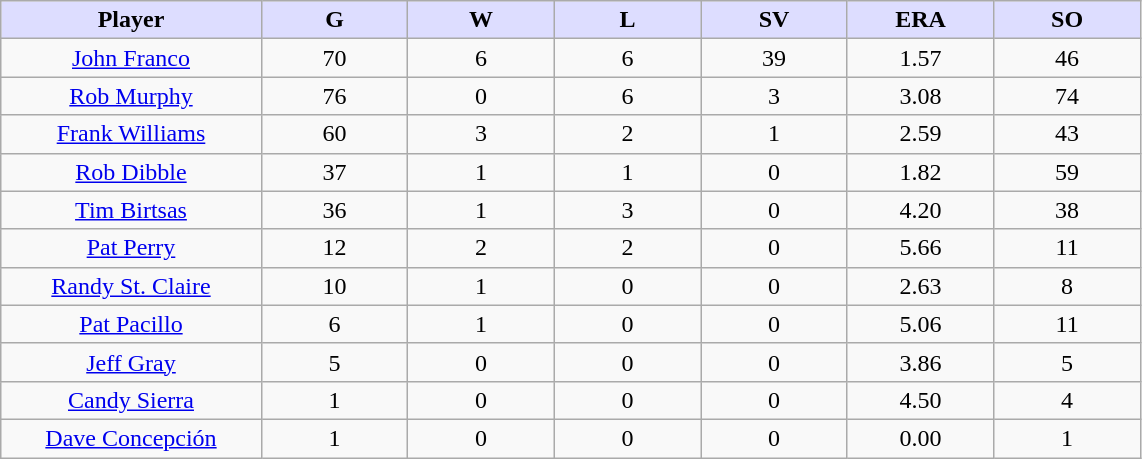<table class="wikitable sortable">
<tr>
<th style="background:#ddf; width:16%;">Player</th>
<th style="background:#ddf; width:9%;">G</th>
<th style="background:#ddf; width:9%;">W</th>
<th style="background:#ddf; width:9%;">L</th>
<th style="background:#ddf; width:9%;">SV</th>
<th style="background:#ddf; width:9%;">ERA</th>
<th style="background:#ddf; width:9%;">SO</th>
</tr>
<tr align="center">
<td><a href='#'>John Franco</a></td>
<td>70</td>
<td>6</td>
<td>6</td>
<td>39</td>
<td>1.57</td>
<td>46</td>
</tr>
<tr align=center>
<td><a href='#'>Rob Murphy</a></td>
<td>76</td>
<td>0</td>
<td>6</td>
<td>3</td>
<td>3.08</td>
<td>74</td>
</tr>
<tr align="center">
<td><a href='#'>Frank Williams</a></td>
<td>60</td>
<td>3</td>
<td>2</td>
<td>1</td>
<td>2.59</td>
<td>43</td>
</tr>
<tr align="center">
<td><a href='#'>Rob Dibble</a></td>
<td>37</td>
<td>1</td>
<td>1</td>
<td>0</td>
<td>1.82</td>
<td>59</td>
</tr>
<tr align="center">
<td><a href='#'>Tim Birtsas</a></td>
<td>36</td>
<td>1</td>
<td>3</td>
<td>0</td>
<td>4.20</td>
<td>38</td>
</tr>
<tr align="center">
<td><a href='#'>Pat Perry</a></td>
<td>12</td>
<td>2</td>
<td>2</td>
<td>0</td>
<td>5.66</td>
<td>11</td>
</tr>
<tr align="center">
<td><a href='#'>Randy St. Claire</a></td>
<td>10</td>
<td>1</td>
<td>0</td>
<td>0</td>
<td>2.63</td>
<td>8</td>
</tr>
<tr align="center">
<td><a href='#'>Pat Pacillo</a></td>
<td>6</td>
<td>1</td>
<td>0</td>
<td>0</td>
<td>5.06</td>
<td>11</td>
</tr>
<tr align="center">
<td><a href='#'>Jeff Gray</a></td>
<td>5</td>
<td>0</td>
<td>0</td>
<td>0</td>
<td>3.86</td>
<td>5</td>
</tr>
<tr align="center">
<td><a href='#'>Candy Sierra</a></td>
<td>1</td>
<td>0</td>
<td>0</td>
<td>0</td>
<td>4.50</td>
<td>4</td>
</tr>
<tr align="center">
<td><a href='#'>Dave Concepción</a></td>
<td>1</td>
<td>0</td>
<td>0</td>
<td>0</td>
<td>0.00</td>
<td>1</td>
</tr>
</table>
